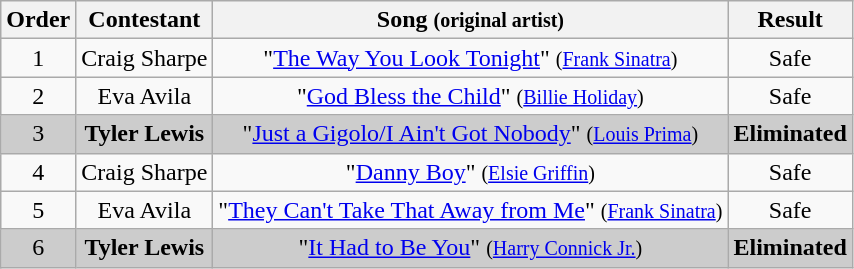<table class="wikitable plainrowheaders" style="text-align:center;">
<tr>
<th>Order</th>
<th>Contestant</th>
<th>Song <small>(original artist)</small></th>
<th>Result</th>
</tr>
<tr>
<td>1</td>
<td>Craig Sharpe</td>
<td>"<a href='#'>The Way You Look Tonight</a>" <small>(<a href='#'>Frank Sinatra</a>)</small></td>
<td>Safe</td>
</tr>
<tr>
<td>2</td>
<td>Eva Avila</td>
<td>"<a href='#'>God Bless the Child</a>" <small>(<a href='#'>Billie Holiday</a>)</small></td>
<td>Safe</td>
</tr>
<tr style="background:#ccc;">
<td>3</td>
<td><strong>Tyler Lewis</strong></td>
<td>"<a href='#'>Just a Gigolo/I Ain't Got Nobody</a>" <small>(<a href='#'>Louis Prima</a>)</small></td>
<td><strong>Eliminated</strong></td>
</tr>
<tr>
<td>4</td>
<td>Craig Sharpe</td>
<td>"<a href='#'>Danny Boy</a>" <small>(<a href='#'>Elsie Griffin</a>)</small></td>
<td>Safe</td>
</tr>
<tr>
<td>5</td>
<td>Eva Avila</td>
<td>"<a href='#'>They Can't Take That Away from Me</a>" <small>(<a href='#'>Frank Sinatra</a>)</small></td>
<td>Safe</td>
</tr>
<tr style="background:#ccc;">
<td>6</td>
<td><strong>Tyler Lewis</strong></td>
<td>"<a href='#'>It Had to Be You</a>" <small>(<a href='#'>Harry Connick Jr.</a>)</small></td>
<td><strong>Eliminated</strong></td>
</tr>
</table>
